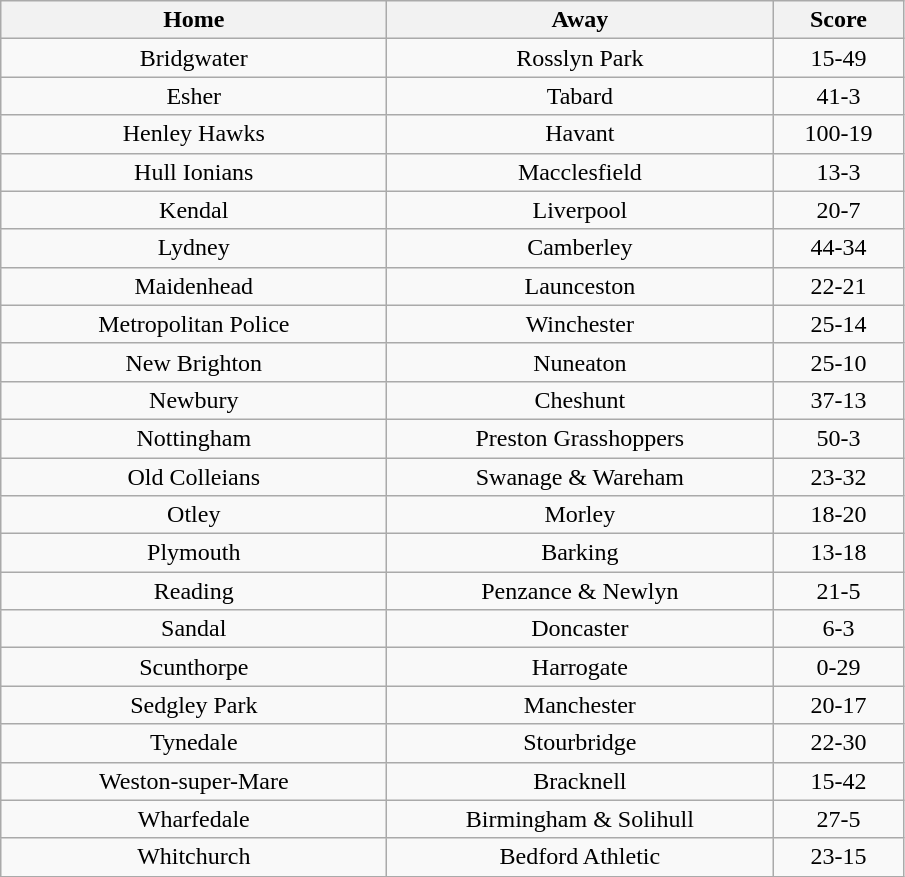<table class="wikitable" style="text-align: center">
<tr>
<th width=250>Home</th>
<th width=250>Away</th>
<th width=80>Score</th>
</tr>
<tr>
<td>Bridgwater</td>
<td>Rosslyn Park</td>
<td>15-49</td>
</tr>
<tr>
<td>Esher</td>
<td>Tabard</td>
<td>41-3</td>
</tr>
<tr>
<td>Henley Hawks</td>
<td>Havant</td>
<td>100-19</td>
</tr>
<tr>
<td>Hull Ionians</td>
<td>Macclesfield</td>
<td>13-3</td>
</tr>
<tr>
<td>Kendal</td>
<td>Liverpool</td>
<td>20-7</td>
</tr>
<tr>
<td>Lydney</td>
<td>Camberley</td>
<td>44-34</td>
</tr>
<tr>
<td>Maidenhead</td>
<td>Launceston</td>
<td>22-21</td>
</tr>
<tr>
<td>Metropolitan Police</td>
<td>Winchester</td>
<td>25-14</td>
</tr>
<tr>
<td>New Brighton</td>
<td>Nuneaton</td>
<td>25-10</td>
</tr>
<tr>
<td>Newbury</td>
<td>Cheshunt</td>
<td>37-13</td>
</tr>
<tr>
<td>Nottingham</td>
<td>Preston Grasshoppers</td>
<td>50-3</td>
</tr>
<tr>
<td>Old Colleians</td>
<td>Swanage & Wareham</td>
<td>23-32</td>
</tr>
<tr>
<td>Otley</td>
<td>Morley</td>
<td>18-20</td>
</tr>
<tr>
<td>Plymouth</td>
<td>Barking</td>
<td>13-18</td>
</tr>
<tr>
<td>Reading</td>
<td>Penzance & Newlyn</td>
<td>21-5</td>
</tr>
<tr>
<td>Sandal</td>
<td>Doncaster</td>
<td>6-3</td>
</tr>
<tr>
<td>Scunthorpe</td>
<td>Harrogate</td>
<td>0-29</td>
</tr>
<tr>
<td>Sedgley Park</td>
<td>Manchester</td>
<td>20-17</td>
</tr>
<tr>
<td>Tynedale</td>
<td>Stourbridge</td>
<td>22-30</td>
</tr>
<tr>
<td>Weston-super-Mare</td>
<td>Bracknell</td>
<td>15-42</td>
</tr>
<tr>
<td>Wharfedale</td>
<td>Birmingham & Solihull</td>
<td>27-5</td>
</tr>
<tr>
<td>Whitchurch</td>
<td>Bedford Athletic</td>
<td>23-15</td>
</tr>
</table>
